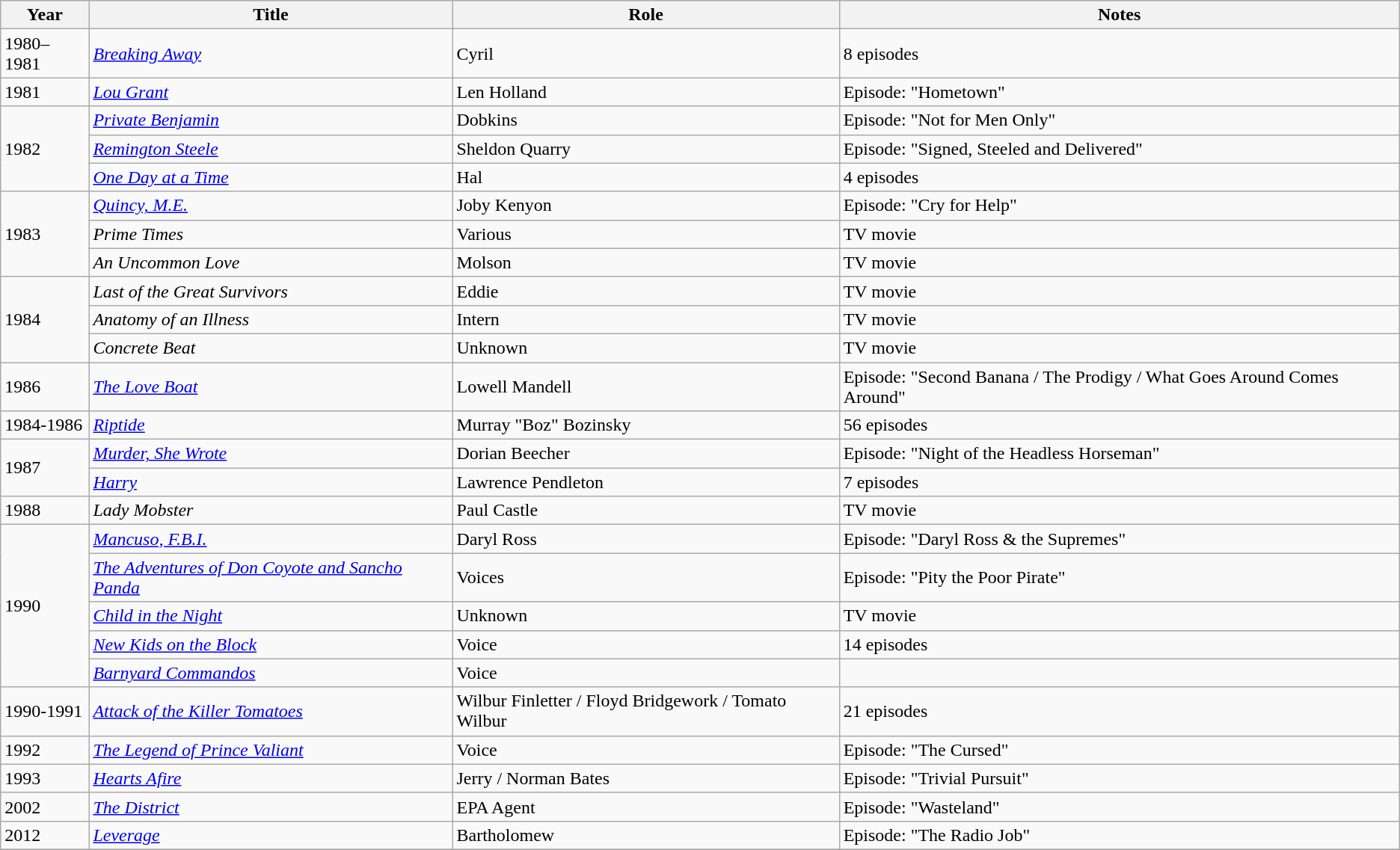<table class="wikitable sortable">
<tr>
<th>Year</th>
<th>Title</th>
<th>Role</th>
<th class="unsortable">Notes</th>
</tr>
<tr>
<td>1980–1981</td>
<td><em><a href='#'>Breaking Away</a></em></td>
<td>Cyril</td>
<td>8 episodes</td>
</tr>
<tr>
<td>1981</td>
<td><em><a href='#'>Lou Grant</a></em></td>
<td>Len Holland</td>
<td>Episode: "Hometown"</td>
</tr>
<tr>
<td rowspan=3>1982</td>
<td><em><a href='#'>Private Benjamin</a></em></td>
<td>Dobkins</td>
<td>Episode: "Not for Men Only"</td>
</tr>
<tr>
<td><em><a href='#'>Remington Steele</a></em></td>
<td>Sheldon Quarry</td>
<td>Episode: "Signed, Steeled and Delivered"</td>
</tr>
<tr>
<td><em><a href='#'>One Day at a Time</a></em></td>
<td>Hal</td>
<td>4 episodes</td>
</tr>
<tr>
<td rowspan=3>1983</td>
<td><em><a href='#'>Quincy, M.E.</a></em></td>
<td>Joby Kenyon</td>
<td>Episode: "Cry for Help"</td>
</tr>
<tr>
<td><em>Prime Times</em></td>
<td>Various</td>
<td>TV movie</td>
</tr>
<tr>
<td><em>An Uncommon Love</em></td>
<td>Molson</td>
<td>TV movie</td>
</tr>
<tr>
<td rowspan=3>1984</td>
<td><em>Last of the Great Survivors </em></td>
<td>Eddie</td>
<td>TV movie</td>
</tr>
<tr>
<td><em>Anatomy of an Illness</em></td>
<td>Intern</td>
<td>TV movie</td>
</tr>
<tr>
<td><em>Concrete Beat</em></td>
<td>Unknown</td>
<td>TV movie</td>
</tr>
<tr>
<td>1986</td>
<td><em><a href='#'>The Love Boat</a></em></td>
<td>Lowell Mandell</td>
<td>Episode: "Second Banana / The Prodigy / What Goes Around Comes Around"</td>
</tr>
<tr>
<td>1984-1986</td>
<td><em><a href='#'>Riptide</a></em></td>
<td>Murray "Boz" Bozinsky</td>
<td>56 episodes</td>
</tr>
<tr>
<td rowspan=2>1987</td>
<td><em><a href='#'>Murder, She Wrote</a></em></td>
<td>Dorian Beecher</td>
<td>Episode: "Night of the Headless Horseman"</td>
</tr>
<tr>
<td><em><a href='#'>Harry</a></em></td>
<td>Lawrence Pendleton</td>
<td>7 episodes</td>
</tr>
<tr>
<td>1988</td>
<td><em>Lady Mobster</em></td>
<td>Paul Castle</td>
<td>TV movie</td>
</tr>
<tr>
<td rowspan=5>1990</td>
<td><em><a href='#'>Mancuso, F.B.I.</a></em></td>
<td>Daryl Ross</td>
<td>Episode: "Daryl Ross & the Supremes"</td>
</tr>
<tr>
<td><em><a href='#'>The Adventures of Don Coyote and Sancho Panda</a></em></td>
<td>Voices</td>
<td>Episode: "Pity the Poor Pirate"</td>
</tr>
<tr>
<td><em><a href='#'>Child in the Night</a></em></td>
<td>Unknown</td>
<td>TV movie</td>
</tr>
<tr>
<td><em><a href='#'>New Kids on the Block</a></em></td>
<td>Voice</td>
<td>14 episodes</td>
</tr>
<tr>
<td><em><a href='#'>Barnyard Commandos</a></em></td>
<td>Voice</td>
<td></td>
</tr>
<tr>
<td>1990-1991</td>
<td><em><a href='#'>Attack of the Killer Tomatoes</a></em></td>
<td>Wilbur Finletter / Floyd Bridgework / Tomato Wilbur</td>
<td>21 episodes</td>
</tr>
<tr>
<td>1992</td>
<td><em><a href='#'>The Legend of Prince Valiant</a></em></td>
<td>Voice</td>
<td>Episode: "The Cursed"</td>
</tr>
<tr>
<td>1993</td>
<td><em><a href='#'>Hearts Afire</a></em></td>
<td>Jerry / Norman Bates</td>
<td>Episode: "Trivial Pursuit"</td>
</tr>
<tr>
<td>2002</td>
<td><em><a href='#'>The District</a></em></td>
<td>EPA Agent</td>
<td>Episode: "Wasteland"</td>
</tr>
<tr>
<td>2012</td>
<td><em><a href='#'>Leverage</a></em></td>
<td>Bartholomew</td>
<td>Episode: "The Radio Job"</td>
</tr>
<tr>
</tr>
</table>
